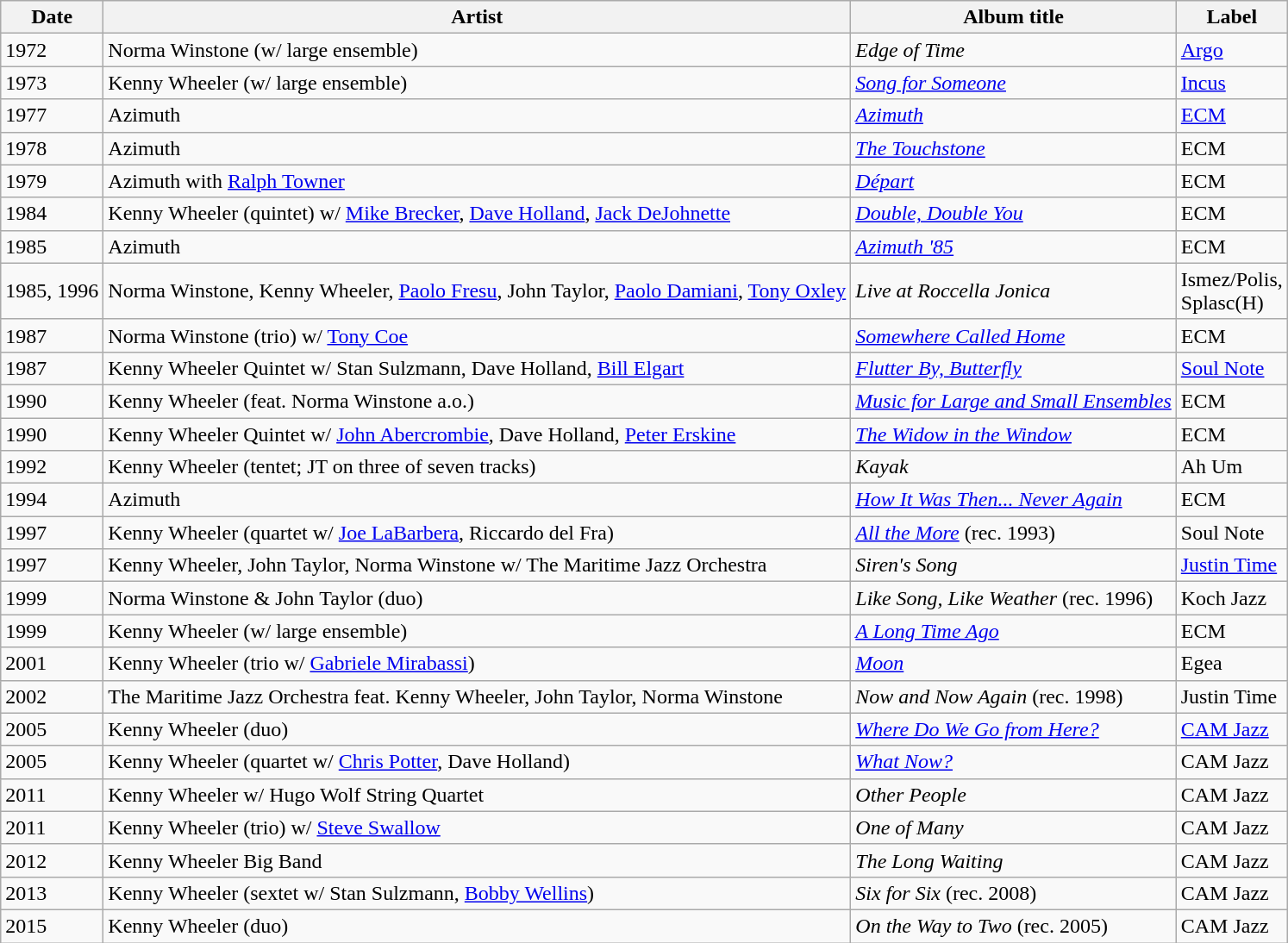<table class="wikitable sortable">
<tr>
<th scope="col">Date</th>
<th scope="col">Artist</th>
<th scope="col">Album title</th>
<th scope="col" class="unsortable" style="width: 63px;">Label</th>
</tr>
<tr>
<td>1972</td>
<td>Norma Winstone (w/ large ensemble)</td>
<td><em>Edge of Time</em></td>
<td><a href='#'>Argo</a></td>
</tr>
<tr>
<td>1973</td>
<td>Kenny Wheeler (w/ large ensemble)</td>
<td><em><a href='#'>Song for Someone</a></em></td>
<td><a href='#'>Incus</a></td>
</tr>
<tr>
<td>1977</td>
<td>Azimuth</td>
<td><em><a href='#'>Azimuth</a></em></td>
<td><a href='#'>ECM</a></td>
</tr>
<tr>
<td>1978</td>
<td>Azimuth</td>
<td><em><a href='#'>The Touchstone</a></em></td>
<td>ECM</td>
</tr>
<tr>
<td>1979</td>
<td>Azimuth with <a href='#'>Ralph Towner</a></td>
<td><em><a href='#'>Départ</a></em></td>
<td>ECM</td>
</tr>
<tr>
<td>1984</td>
<td>Kenny Wheeler (quintet) w/ <a href='#'>Mike Brecker</a>, <a href='#'>Dave Holland</a>, <a href='#'>Jack DeJohnette</a></td>
<td><em><a href='#'>Double, Double You</a></em></td>
<td>ECM</td>
</tr>
<tr>
<td>1985</td>
<td>Azimuth</td>
<td><em><a href='#'>Azimuth '85</a></em></td>
<td>ECM</td>
</tr>
<tr>
<td>1985, 1996</td>
<td>Norma Winstone, Kenny Wheeler, <a href='#'>Paolo Fresu</a>, John Taylor, <a href='#'>Paolo Damiani</a>, <a href='#'>Tony Oxley</a></td>
<td><em>Live at Roccella Jonica</em></td>
<td>Ismez/Polis, Splasc(H)</td>
</tr>
<tr>
<td>1987</td>
<td>Norma Winstone (trio) w/ <a href='#'>Tony Coe</a></td>
<td><em><a href='#'>Somewhere Called Home</a></em></td>
<td>ECM</td>
</tr>
<tr>
<td>1987</td>
<td>Kenny Wheeler Quintet w/ Stan Sulzmann, Dave Holland, <a href='#'>Bill Elgart</a></td>
<td><em><a href='#'>Flutter By, Butterfly</a></em></td>
<td><a href='#'>Soul Note</a></td>
</tr>
<tr>
<td>1990</td>
<td>Kenny Wheeler (feat. Norma Winstone a.o.)</td>
<td><em><a href='#'>Music for Large and Small Ensembles</a></em></td>
<td>ECM</td>
</tr>
<tr>
<td>1990</td>
<td>Kenny Wheeler Quintet w/ <a href='#'>John Abercrombie</a>, Dave Holland, <a href='#'>Peter Erskine</a></td>
<td><em><a href='#'>The Widow in the Window</a></em></td>
<td>ECM</td>
</tr>
<tr>
<td>1992</td>
<td>Kenny Wheeler (tentet; JT on three of seven tracks)</td>
<td><em>Kayak</em></td>
<td>Ah Um</td>
</tr>
<tr>
<td>1994</td>
<td>Azimuth</td>
<td><em><a href='#'>How It Was Then... Never Again</a></em></td>
<td>ECM</td>
</tr>
<tr>
<td>1997</td>
<td>Kenny Wheeler (quartet w/ <a href='#'>Joe LaBarbera</a>, Riccardo del Fra)</td>
<td><em><a href='#'>All the More</a></em> (rec. 1993)</td>
<td>Soul Note</td>
</tr>
<tr>
<td>1997</td>
<td>Kenny Wheeler, John Taylor, Norma Winstone w/ The Maritime Jazz Orchestra</td>
<td><em>Siren's Song</em></td>
<td><a href='#'>Justin Time</a></td>
</tr>
<tr>
<td>1999</td>
<td>Norma Winstone & John Taylor (duo)</td>
<td><em>Like Song, Like Weather</em> (rec. 1996)</td>
<td>Koch Jazz</td>
</tr>
<tr>
<td>1999</td>
<td>Kenny Wheeler (w/ large ensemble)</td>
<td><em><a href='#'>A Long Time Ago</a></em></td>
<td>ECM</td>
</tr>
<tr>
<td>2001</td>
<td>Kenny Wheeler (trio w/ <a href='#'>Gabriele Mirabassi</a>)</td>
<td><em><a href='#'>Moon</a></em></td>
<td>Egea</td>
</tr>
<tr>
<td>2002</td>
<td>The Maritime Jazz Orchestra feat. Kenny Wheeler, John Taylor, Norma Winstone</td>
<td><em>Now and Now Again</em> (rec. 1998)</td>
<td>Justin Time</td>
</tr>
<tr>
<td>2005</td>
<td>Kenny Wheeler (duo)</td>
<td><em><a href='#'>Where Do We Go from Here?</a></em></td>
<td><a href='#'>CAM Jazz</a></td>
</tr>
<tr>
<td>2005</td>
<td>Kenny Wheeler (quartet w/ <a href='#'>Chris Potter</a>, Dave Holland)</td>
<td><em><a href='#'>What Now?</a></em></td>
<td>CAM Jazz</td>
</tr>
<tr>
<td>2011</td>
<td>Kenny Wheeler w/ Hugo Wolf String Quartet</td>
<td><em>Other People</em></td>
<td>CAM Jazz</td>
</tr>
<tr>
<td>2011</td>
<td>Kenny Wheeler (trio) w/ <a href='#'>Steve Swallow</a></td>
<td><em>One of Many</em></td>
<td>CAM Jazz</td>
</tr>
<tr>
<td>2012</td>
<td>Kenny Wheeler Big Band</td>
<td><em>The Long Waiting</em></td>
<td>CAM Jazz</td>
</tr>
<tr>
<td>2013</td>
<td>Kenny Wheeler (sextet w/ Stan Sulzmann, <a href='#'>Bobby Wellins</a>)</td>
<td><em>Six for Six</em> (rec. 2008)</td>
<td>CAM Jazz</td>
</tr>
<tr>
<td>2015</td>
<td>Kenny Wheeler (duo)</td>
<td><em>On the Way to Two</em> (rec. 2005)</td>
<td>CAM Jazz</td>
</tr>
</table>
